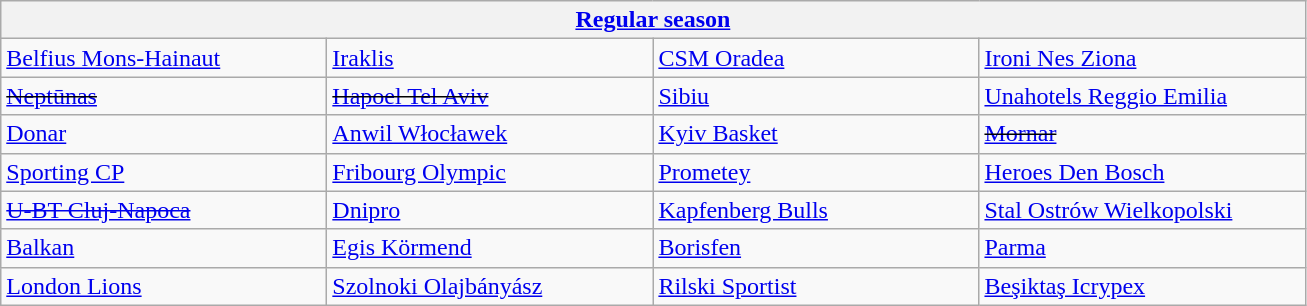<table class="wikitable" style="white-space: nowrap;">
<tr>
<th colspan=4><a href='#'>Regular season</a></th>
</tr>
<tr>
<td width=210> <a href='#'>Belfius Mons-Hainaut</a> </td>
<td width=210> <a href='#'>Iraklis</a> </td>
<td width=210> <a href='#'>CSM Oradea</a> </td>
<td width=210> <a href='#'>Ironi Nes Ziona</a> </td>
</tr>
<tr>
<td width=210> <s><a href='#'>Neptūnas</a></s> </td>
<td width=210> <s><a href='#'>Hapoel Tel Aviv</a> </s></td>
<td width=210> <a href='#'>Sibiu</a> </td>
<td width=210> <a href='#'>Unahotels Reggio Emilia</a> </td>
</tr>
<tr>
<td width=210> <a href='#'>Donar</a> </td>
<td width=210> <a href='#'>Anwil Włocławek</a> </td>
<td width=210> <a href='#'>Kyiv Basket</a> </td>
<td width=210> <s><a href='#'>Mornar</a></s></td>
</tr>
<tr>
<td width=210> <a href='#'>Sporting CP</a> </td>
<td width=210> <a href='#'>Fribourg Olympic</a> </td>
<td width=210> <a href='#'>Prometey</a> </td>
<td width=210> <a href='#'>Heroes Den Bosch</a> </td>
</tr>
<tr>
<td width=210> <a href='#'><s>U-BT Cluj-Napoca</s></a> </td>
<td width=210> <a href='#'>Dnipro</a> </td>
<td width=210> <a href='#'>Kapfenberg Bulls</a> </td>
<td width=210> <a href='#'>Stal Ostrów Wielkopolski</a> </td>
</tr>
<tr>
<td width=210> <a href='#'>Balkan</a> </td>
<td width=210> <a href='#'>Egis Körmend</a> </td>
<td width=210> <a href='#'>Borisfen</a> </td>
<td width=210> <a href='#'>Parma</a> </td>
</tr>
<tr>
<td width=210> <a href='#'>London Lions</a> </td>
<td width=210> <a href='#'>Szolnoki Olajbányász</a> </td>
<td width=210> <a href='#'>Rilski Sportist</a> </td>
<td> <a href='#'>Beşiktaş Icrypex</a> </td>
</tr>
</table>
